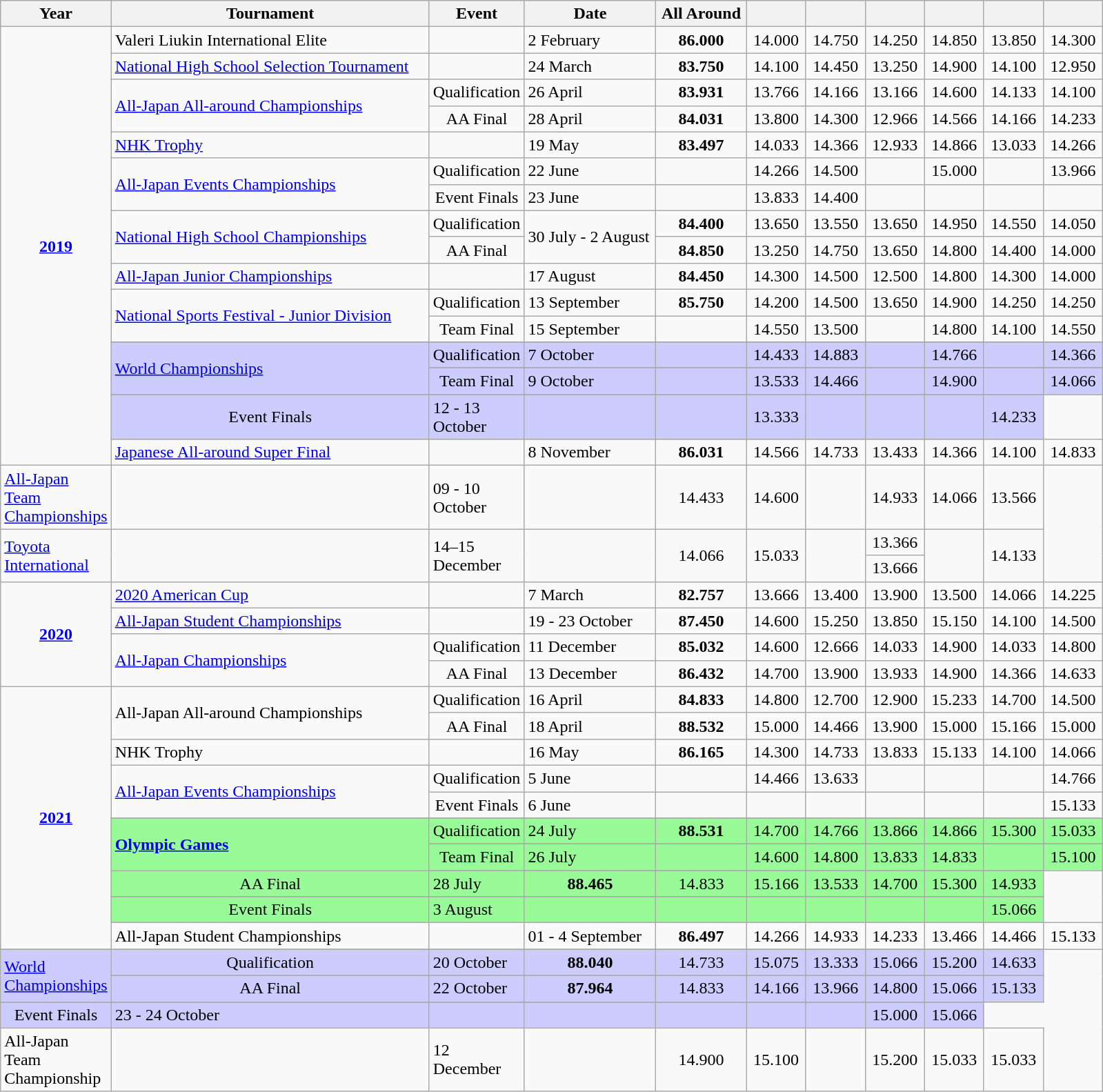<table class="wikitable sortable" style="text-align:center; font-size:100%">
<tr>
<th style="width:20px;" class=unsortable>Year</th>
<th style="width:300px;" class=unsortable>Tournament</th>
<th style="width:30px;" class=unsortable>Event</th>
<th style="width:120px;" class=unsortable>Date</th>
<th scope="col" style="width:80px;">All Around</th>
<th scope="col" style="width:50px;"></th>
<th scope="col" style="width:50px;"></th>
<th scope="col" style="width:50px;"></th>
<th scope="col" style="width:50px;"></th>
<th scope="col" style="width:50px;"></th>
<th scope="col" style="width:50px;"></th>
</tr>
<tr>
<td rowspan="19"><strong><a href='#'>2019</a></strong></td>
<td align=left>Valeri Liukin International Elite</td>
<td></td>
<td align=left>2 February</td>
<td><strong>86.000</strong></td>
<td>14.000</td>
<td>14.750</td>
<td>14.250</td>
<td>14.850</td>
<td>13.850</td>
<td>14.300</td>
</tr>
<tr>
<td align=left><a href='#'>National High School Selection Tournament</a></td>
<td></td>
<td align=left>24 March</td>
<td><strong>83.750</strong></td>
<td>14.100</td>
<td>14.450</td>
<td>13.250</td>
<td>14.900</td>
<td>14.100</td>
<td>12.950</td>
</tr>
<tr>
<td rowspan="2" align=left><a href='#'>All-Japan All-around Championships</a></td>
<td>Qualification</td>
<td align=left>26 April</td>
<td><strong>83.931</strong></td>
<td>13.766</td>
<td>14.166</td>
<td>13.166</td>
<td>14.600</td>
<td>14.133</td>
<td>14.100</td>
</tr>
<tr>
<td>AA Final</td>
<td align=left>28 April</td>
<td><strong>84.031</strong></td>
<td>13.800</td>
<td>14.300</td>
<td>12.966</td>
<td>14.566</td>
<td>14.166</td>
<td>14.233</td>
</tr>
<tr>
<td align=left><a href='#'>NHK Trophy</a></td>
<td></td>
<td align=left>19 May</td>
<td><strong>83.497</strong></td>
<td>14.033</td>
<td>14.366</td>
<td>12.933</td>
<td>14.866</td>
<td>13.033</td>
<td>14.266</td>
</tr>
<tr>
<td rowspan="2" align=left><a href='#'>All-Japan Events Championships</a></td>
<td>Qualification</td>
<td align=left>22 June</td>
<td></td>
<td>14.266</td>
<td>14.500</td>
<td></td>
<td>15.000</td>
<td></td>
<td>13.966</td>
</tr>
<tr>
<td>Event Finals</td>
<td align=left>23 June</td>
<td></td>
<td>13.833</td>
<td>14.400</td>
<td></td>
<td></td>
<td></td>
<td></td>
</tr>
<tr>
<td rowspan="2" align=left><a href='#'>National High School Championships</a></td>
<td>Qualification</td>
<td rowspan="2" align=left>30 July - 2 August</td>
<td><strong>84.400</strong></td>
<td>13.650</td>
<td>13.550</td>
<td>13.650</td>
<td>14.950</td>
<td>14.550</td>
<td>14.050</td>
</tr>
<tr>
<td>AA Final</td>
<td><strong>84.850</strong></td>
<td>13.250</td>
<td>14.750</td>
<td>13.650</td>
<td>14.800</td>
<td>14.400</td>
<td>14.000</td>
</tr>
<tr>
<td align=left><a href='#'>All-Japan Junior Championships</a></td>
<td></td>
<td align=left>17 August</td>
<td><strong>84.450</strong></td>
<td>14.300</td>
<td>14.500</td>
<td>12.500</td>
<td>14.800</td>
<td>14.300</td>
<td>14.000</td>
</tr>
<tr>
<td rowspan="2" align=left><a href='#'>National Sports Festival - Junior Division</a></td>
<td>Qualification</td>
<td align=left>13 September</td>
<td><strong>85.750</strong></td>
<td>14.200</td>
<td>14.500</td>
<td>13.650</td>
<td>14.900</td>
<td>14.250</td>
<td>14.250</td>
</tr>
<tr>
<td>Team Final</td>
<td align=left>15 September</td>
<td></td>
<td>14.550</td>
<td>13.500</td>
<td></td>
<td>14.800</td>
<td>14.100</td>
<td>14.550</td>
</tr>
<tr>
</tr>
<tr bgcolor=#CCCCFF>
<td rowspan="3" align=left><a href='#'>World Championships</a></td>
<td>Qualification</td>
<td align=left>7 October</td>
<td></td>
<td>14.433</td>
<td>14.883</td>
<td></td>
<td>14.766</td>
<td></td>
<td>14.366</td>
</tr>
<tr>
</tr>
<tr bgcolor=#CCCCFF>
<td>Team Final</td>
<td align=left>9 October</td>
<td></td>
<td>13.533</td>
<td>14.466</td>
<td></td>
<td>14.900</td>
<td></td>
<td>14.066</td>
</tr>
<tr>
</tr>
<tr bgcolor=#CCCCFF>
<td>Event Finals</td>
<td align=left>12 - 13 October</td>
<td></td>
<td></td>
<td>13.333</td>
<td></td>
<td></td>
<td></td>
<td>14.233</td>
</tr>
<tr>
<td align=left><a href='#'>Japanese All-around Super Final</a></td>
<td></td>
<td align=left>8 November</td>
<td><strong>86.031</strong></td>
<td>14.566</td>
<td>14.733</td>
<td>13.433</td>
<td>14.366</td>
<td>14.100</td>
<td>14.833</td>
</tr>
<tr>
<td align=left><a href='#'>All-Japan Team Championships</a></td>
<td></td>
<td align=left>09 - 10 October</td>
<td></td>
<td>14.433</td>
<td>14.600</td>
<td></td>
<td>14.933</td>
<td>14.066</td>
<td>13.566</td>
</tr>
<tr>
<td rowspan="2" align=left><a href='#'>Toyota International</a></td>
<td rowspan="2"></td>
<td rowspan="2" align=left>14–15 December</td>
<td rowspan="2"></td>
<td rowspan="2">14.066</td>
<td rowspan="2">15.033</td>
<td rowspan="2"></td>
<td>13.366</td>
<td rowspan="2"></td>
<td rowspan="2">14.133</td>
</tr>
<tr>
<td>13.666</td>
</tr>
<tr>
<td rowspan="4"><strong><a href='#'>2020</a></strong></td>
<td align=left><a href='#'>2020 American Cup</a></td>
<td></td>
<td align=left>7 March</td>
<td><strong>82.757</strong></td>
<td>13.666</td>
<td>13.400</td>
<td>13.900</td>
<td>13.500</td>
<td>14.066</td>
<td>14.225</td>
</tr>
<tr>
<td align=left><a href='#'>All-Japan Student Championships</a></td>
<td></td>
<td align=left>19 - 23 October</td>
<td><strong>87.450</strong></td>
<td>14.600</td>
<td>15.250</td>
<td>13.850</td>
<td>15.150</td>
<td>14.100</td>
<td>14.500</td>
</tr>
<tr>
<td rowspan="2" align=left><a href='#'>All-Japan Championships</a></td>
<td>Qualification</td>
<td align=left>11 December</td>
<td><strong>85.032</strong></td>
<td>14.600</td>
<td>12.666</td>
<td>14.033</td>
<td>14.900</td>
<td>14.033</td>
<td>14.800</td>
</tr>
<tr>
<td>AA Final</td>
<td align=left>13 December</td>
<td><strong>86.432</strong></td>
<td>14.700</td>
<td>13.900</td>
<td>13.933</td>
<td>14.900</td>
<td>14.366</td>
<td>14.633</td>
</tr>
<tr>
<td rowspan="14"><strong><a href='#'>2021</a></strong></td>
<td rowspan="2" align=left>All-Japan All-around Championships</td>
<td>Qualification</td>
<td align=left>16 April</td>
<td><strong>84.833</strong></td>
<td>14.800</td>
<td>12.700</td>
<td>12.900</td>
<td>15.233</td>
<td>14.700</td>
<td>14.500</td>
</tr>
<tr>
<td>AA Final</td>
<td align=left>18 April</td>
<td><strong>88.532</strong></td>
<td>15.000</td>
<td>14.466</td>
<td>13.900</td>
<td>15.000</td>
<td>15.166</td>
<td>15.000</td>
</tr>
<tr>
<td align=left>NHK Trophy</td>
<td></td>
<td align=left>16 May</td>
<td><strong>86.165</strong></td>
<td>14.300</td>
<td>14.733</td>
<td>13.833</td>
<td>15.133</td>
<td>14.100</td>
<td>14.066</td>
</tr>
<tr>
<td rowspan="2" align=left><a href='#'>All-Japan Events Championships</a></td>
<td>Qualification</td>
<td align=left>5 June</td>
<td></td>
<td>14.466</td>
<td>13.633</td>
<td></td>
<td></td>
<td></td>
<td>14.766</td>
</tr>
<tr>
<td>Event Finals</td>
<td align=left>6 June</td>
<td></td>
<td></td>
<td></td>
<td></td>
<td></td>
<td></td>
<td>15.133</td>
</tr>
<tr>
</tr>
<tr bgcolor=98FB98>
<td rowspan="4" align=left><strong><a href='#'>Olympic Games</a></strong></td>
<td>Qualification</td>
<td align=left>24 July</td>
<td><strong>88.531</strong></td>
<td>14.700</td>
<td>14.766</td>
<td>13.866</td>
<td>14.866</td>
<td>15.300</td>
<td>15.033</td>
</tr>
<tr>
</tr>
<tr bgcolor=98FB98>
<td>Team Final</td>
<td align=left>26 July</td>
<td></td>
<td>14.600</td>
<td>14.800</td>
<td>13.833</td>
<td>14.833</td>
<td></td>
<td>15.100</td>
</tr>
<tr>
</tr>
<tr bgcolor=98FB98>
<td>AA Final</td>
<td align=left>28 July</td>
<td><strong>88.465</strong></td>
<td>14.833</td>
<td>15.166</td>
<td>13.533</td>
<td>14.700</td>
<td>15.300</td>
<td>14.933</td>
</tr>
<tr>
</tr>
<tr bgcolor=98FB98>
<td>Event Finals</td>
<td align=left>3 August</td>
<td></td>
<td></td>
<td></td>
<td></td>
<td></td>
<td></td>
<td>15.066</td>
</tr>
<tr>
<td align=left>All-Japan Student Championships</td>
<td></td>
<td align=left>01 - 4 September</td>
<td><strong>86.497</strong></td>
<td>14.266</td>
<td>14.933</td>
<td>14.233</td>
<td>13.466</td>
<td>14.466</td>
<td>15.133</td>
</tr>
<tr>
</tr>
<tr bgcolor=#CCCCFF>
<td rowspan="3" align=left><a href='#'>World Championships</a></td>
<td>Qualification</td>
<td align=left>20 October</td>
<td><strong>88.040</strong></td>
<td>14.733</td>
<td>15.075</td>
<td>13.333</td>
<td>15.066</td>
<td>15.200</td>
<td>14.633</td>
</tr>
<tr>
</tr>
<tr bgcolor=#CCCCFF>
<td>AA Final</td>
<td align=left>22 October</td>
<td><strong>87.964</strong></td>
<td>14.833</td>
<td>14.166</td>
<td>13.966</td>
<td>14.800</td>
<td>15.066</td>
<td>15.133</td>
</tr>
<tr>
</tr>
<tr bgcolor=#CCCCFF>
<td>Event Finals</td>
<td align=left>23 - 24 October</td>
<td></td>
<td></td>
<td></td>
<td></td>
<td></td>
<td>15.000</td>
<td>15.066</td>
</tr>
<tr>
<td align=left>All-Japan Team Championship</td>
<td></td>
<td align=left>12 December</td>
<td></td>
<td>14.900</td>
<td>15.100</td>
<td></td>
<td>15.200</td>
<td>15.033</td>
<td>15.033</td>
</tr>
</table>
